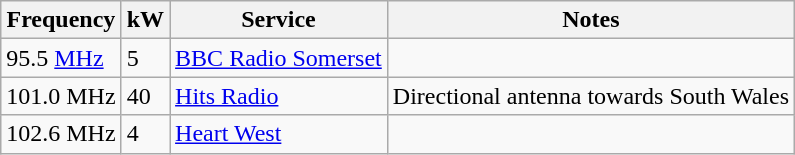<table class="wikitable sortable">
<tr>
<th>Frequency</th>
<th>kW</th>
<th>Service</th>
<th>Notes</th>
</tr>
<tr>
<td>95.5 <a href='#'>MHz</a></td>
<td>5</td>
<td><a href='#'>BBC Radio Somerset</a></td>
<td></td>
</tr>
<tr>
<td>101.0 MHz</td>
<td>40</td>
<td><a href='#'>Hits Radio</a></td>
<td>Directional antenna towards South Wales</td>
</tr>
<tr>
<td>102.6 MHz</td>
<td>4</td>
<td><a href='#'>Heart West</a></td>
<td></td>
</tr>
</table>
